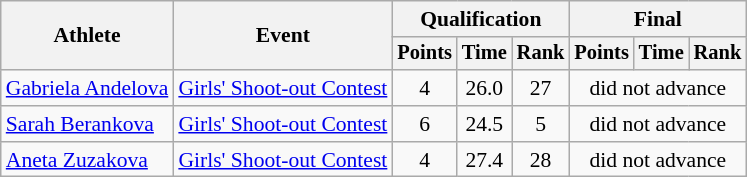<table class="wikitable" style="font-size:90%;">
<tr>
<th rowspan=2>Athlete</th>
<th rowspan=2>Event</th>
<th colspan=3>Qualification</th>
<th colspan=3>Final</th>
</tr>
<tr style="font-size:95%">
<th>Points</th>
<th>Time</th>
<th>Rank</th>
<th>Points</th>
<th>Time</th>
<th>Rank</th>
</tr>
<tr align=center>
<td align=left><a href='#'>Gabriela Andelova</a></td>
<td align=left><a href='#'>Girls' Shoot-out Contest</a></td>
<td>4</td>
<td>26.0</td>
<td>27</td>
<td colspan=3>did not advance</td>
</tr>
<tr align=center>
<td align=left><a href='#'>Sarah Berankova</a></td>
<td align=left><a href='#'>Girls' Shoot-out Contest</a></td>
<td>6</td>
<td>24.5</td>
<td>5</td>
<td colspan=3>did not advance</td>
</tr>
<tr align=center>
<td align=left><a href='#'>Aneta Zuzakova</a></td>
<td align=left><a href='#'>Girls' Shoot-out Contest</a></td>
<td>4</td>
<td>27.4</td>
<td>28</td>
<td colspan=3>did not advance</td>
</tr>
</table>
